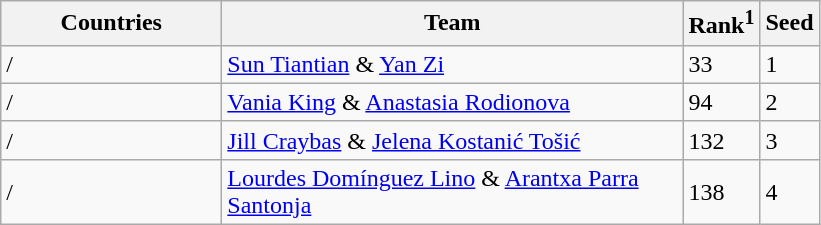<table class="wikitable">
<tr>
<th width="140">Countries</th>
<th width="300">Team</th>
<th>Rank<sup>1</sup></th>
<th>Seed</th>
</tr>
<tr>
<td> / </td>
<td><a href='#'>Sun Tiantian</a> & <a href='#'>Yan Zi</a></td>
<td>33</td>
<td>1</td>
</tr>
<tr>
<td> / </td>
<td><a href='#'>Vania King</a> & <a href='#'>Anastasia Rodionova</a></td>
<td>94</td>
<td>2</td>
</tr>
<tr>
<td> / </td>
<td><a href='#'>Jill Craybas</a> & <a href='#'>Jelena Kostanić Tošić</a></td>
<td>132</td>
<td>3</td>
</tr>
<tr>
<td> / </td>
<td><a href='#'>Lourdes Domínguez Lino</a> & <a href='#'>Arantxa Parra Santonja</a></td>
<td>138</td>
<td>4</td>
</tr>
</table>
